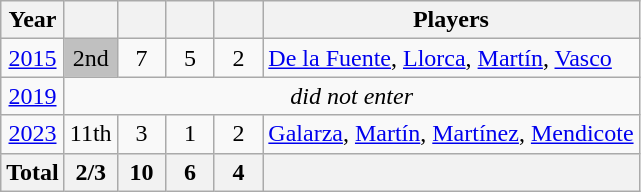<table class="wikitable" style="text-align: center;">
<tr>
<th>Year</th>
<th></th>
<th width=25px></th>
<th width=25px></th>
<th width=25px></th>
<th>Players</th>
</tr>
<tr>
<td> <a href='#'>2015</a></td>
<td bgcolor=silver>2nd</td>
<td>7</td>
<td>5</td>
<td>2</td>
<td align=left><a href='#'>De la Fuente</a>, <a href='#'>Llorca</a>, <a href='#'>Martín</a>, <a href='#'>Vasco</a></td>
</tr>
<tr>
<td> <a href='#'>2019</a></td>
<td colspan=6><em>did not enter</em></td>
</tr>
<tr>
<td> <a href='#'>2023</a></td>
<td>11th</td>
<td>3</td>
<td>1</td>
<td>2</td>
<td align=left><a href='#'>Galarza</a>, <a href='#'>Martín</a>, <a href='#'>Martínez</a>, <a href='#'>Mendicote</a></td>
</tr>
<tr>
<th><strong>Total</strong></th>
<th>2/3</th>
<th>10</th>
<th>6</th>
<th>4</th>
<th></th>
</tr>
</table>
